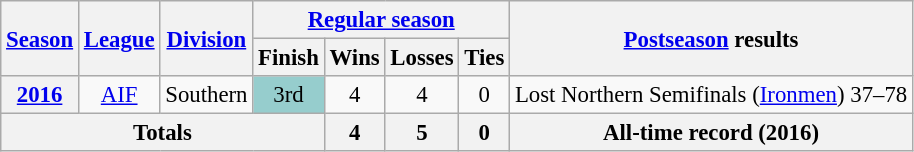<table class="wikitable" style="text-align:center; font-size: 95%;">
<tr>
<th rowspan="2"><a href='#'>Season</a></th>
<th rowspan="2"><a href='#'>League</a></th>
<th rowspan="2"><a href='#'>Division</a></th>
<th colspan="4"><a href='#'>Regular season</a></th>
<th rowspan="2"><a href='#'>Postseason</a> results</th>
</tr>
<tr>
<th>Finish</th>
<th>Wins</th>
<th>Losses</th>
<th>Ties</th>
</tr>
<tr>
<th><a href='#'>2016</a></th>
<td><a href='#'>AIF</a></td>
<td>Southern</td>
<td bgcolor=#96cdcd>3rd</td>
<td>4</td>
<td>4</td>
<td>0</td>
<td align=left>Lost Northern Semifinals (<a href='#'>Ironmen</a>) 37–78</td>
</tr>
<tr>
<th colspan="4">Totals</th>
<th>4</th>
<th>5</th>
<th>0</th>
<th colspan="3">All-time record (2016)</th>
</tr>
</table>
